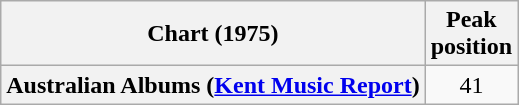<table class="wikitable plainrowheaders">
<tr>
<th scope="col">Chart (1975)</th>
<th scope="col">Peak<br>position</th>
</tr>
<tr>
<th scope="row">Australian Albums (<a href='#'>Kent Music Report</a>)</th>
<td align="center">41</td>
</tr>
</table>
